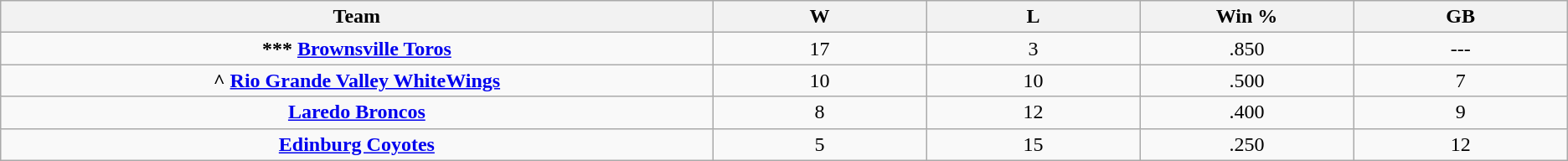<table class="wikitable">
<tr>
<th bgcolor="#DDDDFF" width="10%">Team</th>
<th bgcolor="#DDDDFF" width="3%">W</th>
<th bgcolor="#DDDDFF" width="3%">L</th>
<th bgcolor="#DDDDFF" width="3%">Win %</th>
<th bgcolor="#DDDDFF" width="3%">GB</th>
</tr>
<tr>
<td align=center><strong>*** <a href='#'>Brownsville Toros</a></strong></td>
<td align=center>17</td>
<td align=center>3</td>
<td align=center>.850</td>
<td align=center>---</td>
</tr>
<tr>
<td align=center><strong>^ <a href='#'>Rio Grande Valley WhiteWings</a></strong></td>
<td align=center>10</td>
<td align=center>10</td>
<td align=center>.500</td>
<td align=center>7</td>
</tr>
<tr>
<td align=center><strong><a href='#'>Laredo Broncos</a></strong></td>
<td align=center>8</td>
<td align=center>12</td>
<td align=center>.400</td>
<td align=center>9</td>
</tr>
<tr>
<td align=center><strong><a href='#'>Edinburg Coyotes</a></strong></td>
<td align=center>5</td>
<td align=center>15</td>
<td align=center>.250</td>
<td align=center>12</td>
</tr>
</table>
